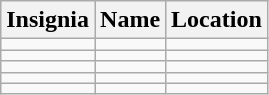<table class="wikitable sortable">
<tr>
<th>Insignia</th>
<th>Name</th>
<th>Location</th>
</tr>
<tr>
<td></td>
<td></td>
<td></td>
</tr>
<tr>
<td></td>
<td></td>
<td></td>
</tr>
<tr>
<td></td>
<td></td>
<td></td>
</tr>
<tr>
<td></td>
<td></td>
<td></td>
</tr>
<tr>
<td></td>
<td></td>
<td></td>
</tr>
</table>
